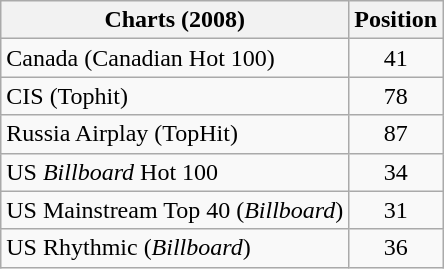<table class="wikitable sortable">
<tr>
<th>Charts (2008)</th>
<th>Position</th>
</tr>
<tr>
<td>Canada (Canadian Hot 100)</td>
<td style="text-align:center">41</td>
</tr>
<tr>
<td>CIS (Tophit)</td>
<td style="text-align:center">78</td>
</tr>
<tr>
<td>Russia Airplay (TopHit)</td>
<td style="text-align:center">87</td>
</tr>
<tr>
<td>US <em>Billboard</em> Hot 100</td>
<td style="text-align:center">34</td>
</tr>
<tr>
<td>US Mainstream Top 40 (<em>Billboard</em>)</td>
<td style="text-align:center">31</td>
</tr>
<tr>
<td>US Rhythmic (<em>Billboard</em>)</td>
<td style="text-align:center">36</td>
</tr>
</table>
